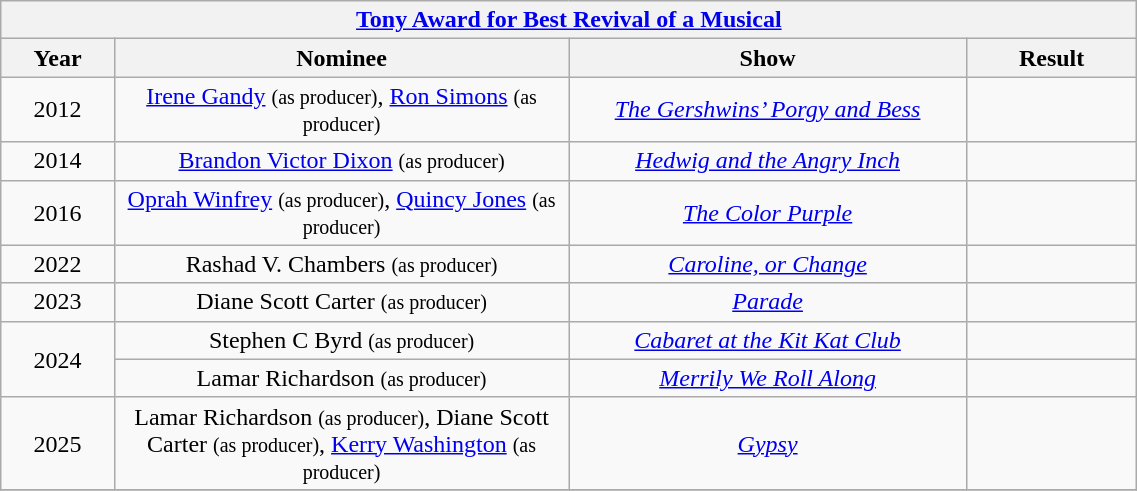<table class="wikitable" width="60%" style="text-align: center">
<tr>
<th colspan="4"><a href='#'>Tony Award for Best Revival of a Musical</a></th>
</tr>
<tr>
<th style="width:10%;">Year</th>
<th style="width:40%;">Nominee</th>
<th style="width:35%;">Show</th>
<th style="width:15%;">Result</th>
</tr>
<tr>
<td>2012</td>
<td><a href='#'>Irene Gandy</a> <small>(as producer)</small>, <a href='#'>Ron Simons</a> <small>(as producer)</small></td>
<td><em><a href='#'>The Gershwins’ Porgy and Bess</a></em></td>
<td></td>
</tr>
<tr>
<td>2014</td>
<td><a href='#'>Brandon Victor Dixon</a> <small>(as producer)</small></td>
<td><em><a href='#'>Hedwig and the Angry Inch</a></em></td>
<td></td>
</tr>
<tr>
<td>2016</td>
<td><a href='#'>Oprah Winfrey</a> <small>(as producer)</small>, <a href='#'>Quincy Jones</a> <small>(as producer)</small></td>
<td><em><a href='#'>The Color Purple</a></em></td>
<td></td>
</tr>
<tr>
<td>2022</td>
<td>Rashad V. Chambers <small>(as producer)</small></td>
<td><em><a href='#'>Caroline, or Change</a></em></td>
<td></td>
</tr>
<tr>
<td>2023</td>
<td>Diane Scott Carter <small>(as producer)</small></td>
<td><em><a href='#'>Parade</a></em></td>
<td></td>
</tr>
<tr>
<td rowspan="2">2024</td>
<td>Stephen C Byrd <small>(as producer)</small></td>
<td><em><a href='#'>Cabaret at the Kit Kat Club</a></em></td>
<td></td>
</tr>
<tr>
<td>Lamar Richardson <small>(as producer)</small></td>
<td><em><a href='#'>Merrily We Roll Along</a></em></td>
<td></td>
</tr>
<tr>
<td>2025</td>
<td>Lamar Richardson <small>(as producer)</small>, Diane Scott Carter <small>(as producer)</small>, <a href='#'>Kerry Washington</a> <small>(as producer)</small></td>
<td><em><a href='#'>Gypsy</a></em></td>
<td></td>
</tr>
<tr>
</tr>
</table>
